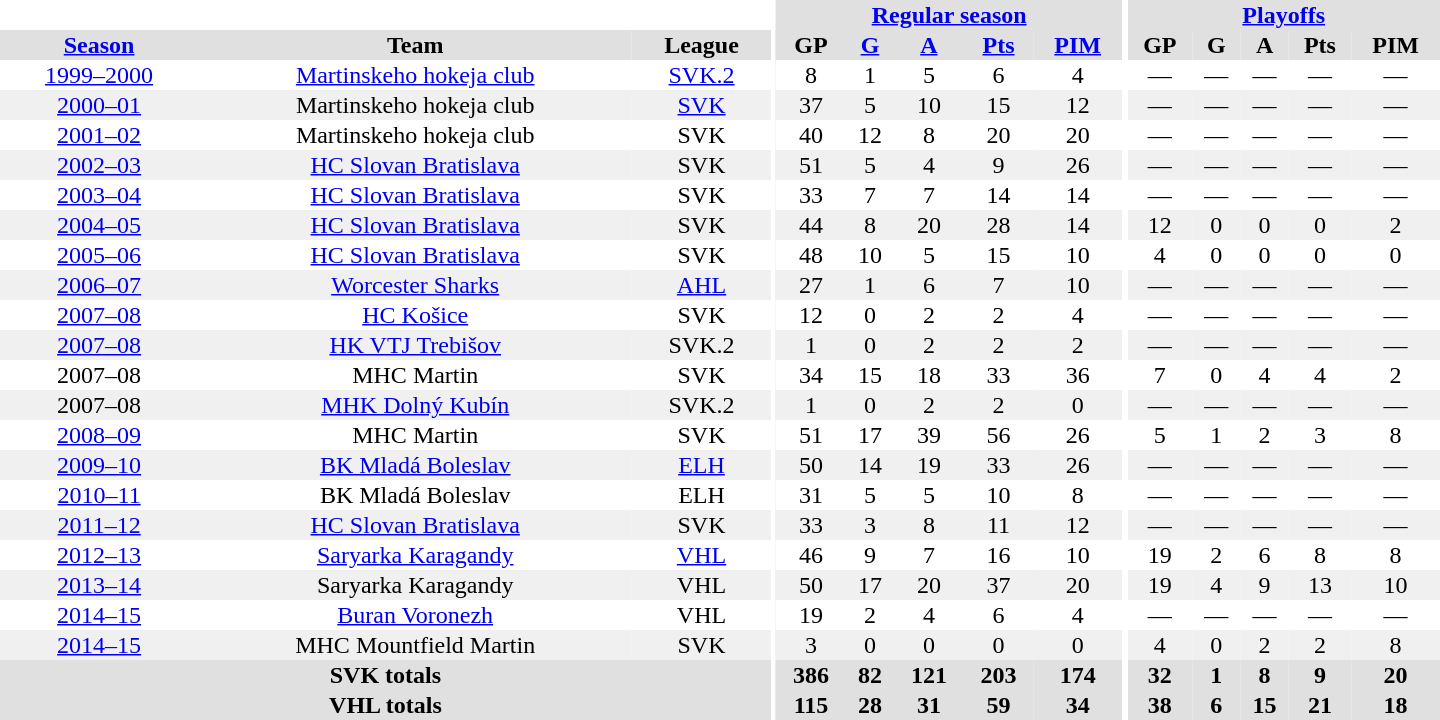<table border="0" cellpadding="1" cellspacing="0" style="text-align:center; width:60em">
<tr bgcolor="#e0e0e0">
<th colspan="3" bgcolor="#ffffff"></th>
<th rowspan="99" bgcolor="#ffffff"></th>
<th colspan="5"><a href='#'>Regular season</a></th>
<th rowspan="99" bgcolor="#ffffff"></th>
<th colspan="5"><a href='#'>Playoffs</a></th>
</tr>
<tr bgcolor="#e0e0e0">
<th><a href='#'>Season</a></th>
<th>Team</th>
<th>League</th>
<th>GP</th>
<th><a href='#'>G</a></th>
<th><a href='#'>A</a></th>
<th><a href='#'>Pts</a></th>
<th><a href='#'>PIM</a></th>
<th>GP</th>
<th>G</th>
<th>A</th>
<th>Pts</th>
<th>PIM</th>
</tr>
<tr>
<td><a href='#'>1999–2000</a></td>
<td><a href='#'>Martinskeho hokeja club</a></td>
<td><a href='#'>SVK.2</a></td>
<td>8</td>
<td>1</td>
<td>5</td>
<td>6</td>
<td>4</td>
<td>—</td>
<td>—</td>
<td>—</td>
<td>—</td>
<td>—</td>
</tr>
<tr bgcolor="#f0f0f0">
<td><a href='#'>2000–01</a></td>
<td>Martinskeho hokeja club</td>
<td><a href='#'>SVK</a></td>
<td>37</td>
<td>5</td>
<td>10</td>
<td>15</td>
<td>12</td>
<td>—</td>
<td>—</td>
<td>—</td>
<td>—</td>
<td>—</td>
</tr>
<tr>
<td><a href='#'>2001–02</a></td>
<td>Martinskeho hokeja club</td>
<td>SVK</td>
<td>40</td>
<td>12</td>
<td>8</td>
<td>20</td>
<td>20</td>
<td>—</td>
<td>—</td>
<td>—</td>
<td>—</td>
<td>—</td>
</tr>
<tr bgcolor="#f0f0f0">
<td><a href='#'>2002–03</a></td>
<td><a href='#'>HC Slovan Bratislava</a></td>
<td>SVK</td>
<td>51</td>
<td>5</td>
<td>4</td>
<td>9</td>
<td>26</td>
<td>—</td>
<td>—</td>
<td>—</td>
<td>—</td>
<td>—</td>
</tr>
<tr>
<td><a href='#'>2003–04</a></td>
<td><a href='#'>HC Slovan Bratislava</a></td>
<td>SVK</td>
<td>33</td>
<td>7</td>
<td>7</td>
<td>14</td>
<td>14</td>
<td>—</td>
<td>—</td>
<td>—</td>
<td>—</td>
<td>—</td>
</tr>
<tr bgcolor="#f0f0f0">
<td><a href='#'>2004–05</a></td>
<td><a href='#'>HC Slovan Bratislava</a></td>
<td>SVK</td>
<td>44</td>
<td>8</td>
<td>20</td>
<td>28</td>
<td>14</td>
<td>12</td>
<td>0</td>
<td>0</td>
<td>0</td>
<td>2</td>
</tr>
<tr>
<td><a href='#'>2005–06</a></td>
<td><a href='#'>HC Slovan Bratislava</a></td>
<td>SVK</td>
<td>48</td>
<td>10</td>
<td>5</td>
<td>15</td>
<td>10</td>
<td>4</td>
<td>0</td>
<td>0</td>
<td>0</td>
<td>0</td>
</tr>
<tr bgcolor="#f0f0f0">
<td><a href='#'>2006–07</a></td>
<td><a href='#'>Worcester Sharks</a></td>
<td><a href='#'>AHL</a></td>
<td>27</td>
<td>1</td>
<td>6</td>
<td>7</td>
<td>10</td>
<td>—</td>
<td>—</td>
<td>—</td>
<td>—</td>
<td>—</td>
</tr>
<tr>
<td><a href='#'>2007–08</a></td>
<td><a href='#'>HC Košice</a></td>
<td>SVK</td>
<td>12</td>
<td>0</td>
<td>2</td>
<td>2</td>
<td>4</td>
<td>—</td>
<td>—</td>
<td>—</td>
<td>—</td>
<td>—</td>
</tr>
<tr bgcolor="#f0f0f0">
<td><a href='#'>2007–08</a></td>
<td><a href='#'>HK VTJ Trebišov</a></td>
<td>SVK.2</td>
<td>1</td>
<td>0</td>
<td>2</td>
<td>2</td>
<td>2</td>
<td>—</td>
<td>—</td>
<td>—</td>
<td>—</td>
<td>—</td>
</tr>
<tr>
<td>2007–08</td>
<td>MHC Martin</td>
<td>SVK</td>
<td>34</td>
<td>15</td>
<td>18</td>
<td>33</td>
<td>36</td>
<td>7</td>
<td>0</td>
<td>4</td>
<td>4</td>
<td>2</td>
</tr>
<tr bgcolor="#f0f0f0">
<td>2007–08</td>
<td><a href='#'>MHK Dolný Kubín</a></td>
<td>SVK.2</td>
<td>1</td>
<td>0</td>
<td>2</td>
<td>2</td>
<td>0</td>
<td>—</td>
<td>—</td>
<td>—</td>
<td>—</td>
<td>—</td>
</tr>
<tr>
<td><a href='#'>2008–09</a></td>
<td>MHC Martin</td>
<td>SVK</td>
<td>51</td>
<td>17</td>
<td>39</td>
<td>56</td>
<td>26</td>
<td>5</td>
<td>1</td>
<td>2</td>
<td>3</td>
<td>8</td>
</tr>
<tr bgcolor="#f0f0f0">
<td><a href='#'>2009–10</a></td>
<td><a href='#'>BK Mladá Boleslav</a></td>
<td><a href='#'>ELH</a></td>
<td>50</td>
<td>14</td>
<td>19</td>
<td>33</td>
<td>26</td>
<td>—</td>
<td>—</td>
<td>—</td>
<td>—</td>
<td>—</td>
</tr>
<tr>
<td><a href='#'>2010–11</a></td>
<td>BK Mladá Boleslav</td>
<td>ELH</td>
<td>31</td>
<td>5</td>
<td>5</td>
<td>10</td>
<td>8</td>
<td>—</td>
<td>—</td>
<td>—</td>
<td>—</td>
<td>—</td>
</tr>
<tr bgcolor="#f0f0f0">
<td><a href='#'>2011–12</a></td>
<td><a href='#'>HC Slovan Bratislava</a></td>
<td>SVK</td>
<td>33</td>
<td>3</td>
<td>8</td>
<td>11</td>
<td>12</td>
<td>—</td>
<td>—</td>
<td>—</td>
<td>—</td>
<td>—</td>
</tr>
<tr>
<td><a href='#'>2012–13</a></td>
<td><a href='#'>Saryarka Karagandy</a></td>
<td><a href='#'>VHL</a></td>
<td>46</td>
<td>9</td>
<td>7</td>
<td>16</td>
<td>10</td>
<td>19</td>
<td>2</td>
<td>6</td>
<td>8</td>
<td>8</td>
</tr>
<tr bgcolor="#f0f0f0">
<td><a href='#'>2013–14</a></td>
<td>Saryarka Karagandy</td>
<td>VHL</td>
<td>50</td>
<td>17</td>
<td>20</td>
<td>37</td>
<td>20</td>
<td>19</td>
<td>4</td>
<td>9</td>
<td>13</td>
<td>10</td>
</tr>
<tr>
<td><a href='#'>2014–15</a></td>
<td><a href='#'>Buran Voronezh</a></td>
<td>VHL</td>
<td>19</td>
<td>2</td>
<td>4</td>
<td>6</td>
<td>4</td>
<td>—</td>
<td>—</td>
<td>—</td>
<td>—</td>
<td>—</td>
</tr>
<tr bgcolor="#f0f0f0">
<td><a href='#'>2014–15</a></td>
<td>MHC Mountfield Martin</td>
<td>SVK</td>
<td>3</td>
<td>0</td>
<td>0</td>
<td>0</td>
<td>0</td>
<td>4</td>
<td>0</td>
<td>2</td>
<td>2</td>
<td>8</td>
</tr>
<tr bgcolor="#e0e0e0">
<th colspan="3">SVK totals</th>
<th>386</th>
<th>82</th>
<th>121</th>
<th>203</th>
<th>174</th>
<th>32</th>
<th>1</th>
<th>8</th>
<th>9</th>
<th>20</th>
</tr>
<tr bgcolor="#e0e0e0">
<th colspan="3">VHL totals</th>
<th>115</th>
<th>28</th>
<th>31</th>
<th>59</th>
<th>34</th>
<th>38</th>
<th>6</th>
<th>15</th>
<th>21</th>
<th>18</th>
</tr>
</table>
